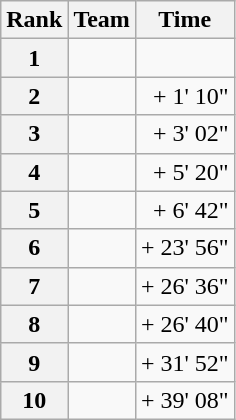<table class="wikitable">
<tr>
<th scope="col">Rank</th>
<th scope="col">Team</th>
<th scope="col">Time</th>
</tr>
<tr>
<th scope="row">1</th>
<td> </td>
<td></td>
</tr>
<tr>
<th scope="row">2</th>
<td></td>
<td style="text-align:right;">+ 1' 10"</td>
</tr>
<tr>
<th scope="row">3</th>
<td></td>
<td style="text-align:right;">+ 3' 02"</td>
</tr>
<tr>
<th scope="row">4</th>
<td></td>
<td style="text-align:right;">+ 5' 20"</td>
</tr>
<tr>
<th scope="row">5</th>
<td></td>
<td style="text-align:right;">+ 6' 42"</td>
</tr>
<tr>
<th scope="row">6</th>
<td></td>
<td style="text-align:right;">+ 23' 56"</td>
</tr>
<tr>
<th scope="row">7</th>
<td></td>
<td style="text-align:right;">+ 26' 36"</td>
</tr>
<tr>
<th scope="row">8</th>
<td></td>
<td style="text-align:right;">+ 26' 40"</td>
</tr>
<tr>
<th scope="row">9</th>
<td></td>
<td style="text-align:right;">+ 31' 52"</td>
</tr>
<tr>
<th scope="row">10</th>
<td></td>
<td style="text-align:right;">+ 39' 08"</td>
</tr>
</table>
